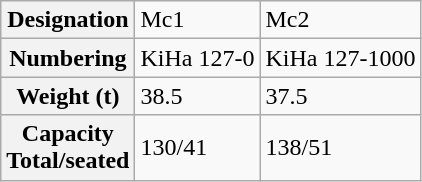<table class="wikitable">
<tr>
<th>Designation</th>
<td>Mc1</td>
<td>Mc2</td>
</tr>
<tr>
<th>Numbering</th>
<td>KiHa 127-0</td>
<td>KiHa 127-1000</td>
</tr>
<tr>
<th>Weight (t)</th>
<td>38.5</td>
<td>37.5</td>
</tr>
<tr>
<th>Capacity<br>Total/seated</th>
<td>130/41</td>
<td>138/51</td>
</tr>
</table>
